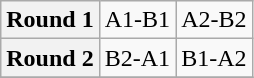<table class="wikitable">
<tr>
<th scope="row">Round 1</th>
<td>A1-B1</td>
<td>A2-B2</td>
</tr>
<tr>
<th scope="row">Round 2</th>
<td>B2-A1</td>
<td>B1-A2</td>
</tr>
<tr>
</tr>
</table>
